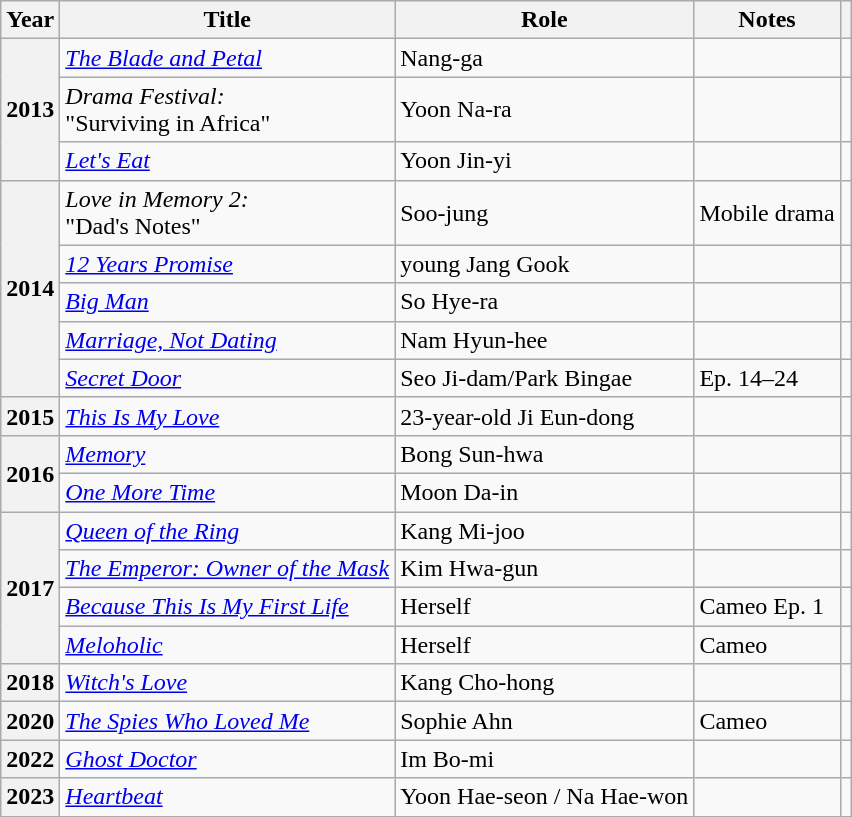<table class="wikitable plainrowheaders sortable">
<tr>
<th scope="col">Year</th>
<th scope="col">Title</th>
<th scope="col">Role</th>
<th scope="col">Notes</th>
<th scope="col" class="unsortable"></th>
</tr>
<tr>
<th scope="row" rowspan="3">2013</th>
<td><em><a href='#'>The Blade and Petal</a></em></td>
<td>Nang-ga</td>
<td></td>
<td style="text-align:center"></td>
</tr>
<tr>
<td><em>Drama Festival:</em><br>"Surviving in Africa"</td>
<td>Yoon Na-ra</td>
<td></td>
<td style="text-align:center"></td>
</tr>
<tr>
<td><em><a href='#'>Let's Eat</a></em></td>
<td>Yoon Jin-yi</td>
<td></td>
<td style="text-align:center"></td>
</tr>
<tr>
<th scope="row" rowspan="5">2014</th>
<td><em>Love in Memory 2:</em><br>"Dad's Notes"</td>
<td>Soo-jung</td>
<td>Mobile drama</td>
<td style="text-align:center"></td>
</tr>
<tr>
<td><em><a href='#'>12 Years Promise</a></em></td>
<td>young Jang Gook</td>
<td></td>
<td style="text-align:center"></td>
</tr>
<tr>
<td><em><a href='#'>Big Man</a></em></td>
<td>So Hye-ra</td>
<td></td>
<td style="text-align:center"></td>
</tr>
<tr>
<td><em><a href='#'>Marriage, Not Dating</a></em></td>
<td>Nam Hyun-hee</td>
<td></td>
<td style="text-align:center"></td>
</tr>
<tr>
<td><em><a href='#'>Secret Door</a></em></td>
<td>Seo Ji-dam/Park Bingae</td>
<td>Ep. 14–24</td>
<td style="text-align:center"></td>
</tr>
<tr>
<th scope="row">2015</th>
<td><em><a href='#'>This Is My Love</a></em></td>
<td>23-year-old Ji Eun-dong</td>
<td></td>
<td style="text-align:center"></td>
</tr>
<tr>
<th scope="row" rowspan="2">2016</th>
<td><em><a href='#'>Memory</a></em></td>
<td>Bong Sun-hwa</td>
<td></td>
<td style="text-align:center"></td>
</tr>
<tr>
<td><em><a href='#'>One More Time</a></em></td>
<td>Moon Da-in</td>
<td></td>
<td style="text-align:center"></td>
</tr>
<tr>
<th scope="row" rowspan="4">2017</th>
<td><em><a href='#'>Queen of the Ring</a></em></td>
<td>Kang Mi-joo</td>
<td></td>
<td style="text-align:center"></td>
</tr>
<tr>
<td><em><a href='#'>The Emperor: Owner of the Mask</a></em></td>
<td>Kim Hwa-gun</td>
<td></td>
<td style="text-align:center"></td>
</tr>
<tr>
<td><em><a href='#'>Because This Is My First Life</a></em></td>
<td>Herself</td>
<td>Cameo Ep. 1</td>
<td style="text-align:center"></td>
</tr>
<tr>
<td><em><a href='#'>Meloholic</a></em></td>
<td>Herself</td>
<td>Cameo</td>
<td style="text-align:center"></td>
</tr>
<tr>
<th scope="row">2018</th>
<td><em><a href='#'>Witch's Love</a></em></td>
<td>Kang Cho-hong</td>
<td></td>
<td style="text-align:center"></td>
</tr>
<tr>
<th scope="row">2020</th>
<td><em><a href='#'>The Spies Who Loved Me</a></em></td>
<td>Sophie Ahn</td>
<td>Cameo</td>
<td style="text-align:center"></td>
</tr>
<tr>
<th scope="row">2022</th>
<td><em><a href='#'>Ghost Doctor</a></em></td>
<td>Im Bo-mi</td>
<td></td>
<td style="text-align:center"></td>
</tr>
<tr>
<th scope="row">2023</th>
<td><em><a href='#'>Heartbeat</a></em></td>
<td>Yoon Hae-seon / Na Hae-won</td>
<td></td>
<td style="text-align:center"></td>
</tr>
</table>
